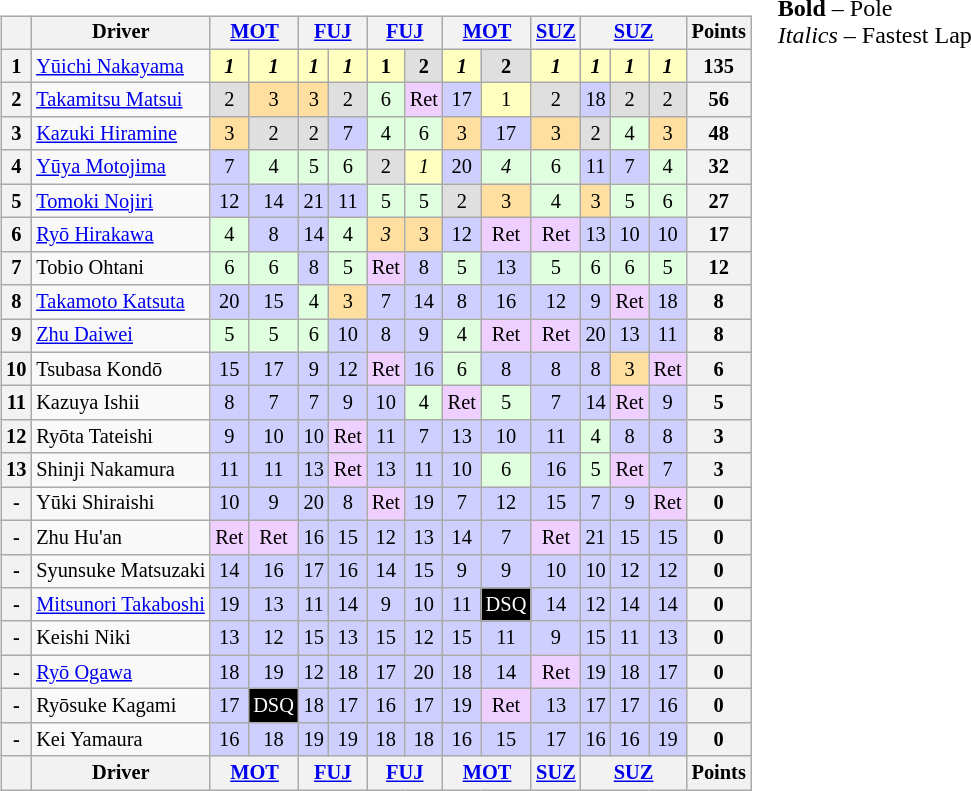<table>
<tr>
<td valign="top"><br><table class="wikitable" style="font-size: 85%; text-align:center;">
<tr>
<th></th>
<th>Driver</th>
<th colspan="2"><a href='#'>MOT</a></th>
<th colspan="2"><a href='#'>FUJ</a></th>
<th colspan="2"><a href='#'>FUJ</a></th>
<th colspan="2"><a href='#'>MOT</a></th>
<th><a href='#'>SUZ</a></th>
<th colspan="3"><a href='#'>SUZ</a></th>
<th>Points</th>
</tr>
<tr>
<th>1</th>
<td align="left"> <a href='#'>Yūichi Nakayama</a></td>
<td style="background:#FFFFBF;"><strong><em>1</em></strong></td>
<td style="background:#FFFFBF;"><strong><em>1</em></strong></td>
<td style="background:#FFFFBF;"><strong><em>1</em></strong></td>
<td style="background:#FFFFBF;"><strong><em>1</em></strong></td>
<td style="background:#FFFFBF;"><strong>1</strong></td>
<td style="background:#DFDFDF;"><strong>2</strong></td>
<td style="background:#FFFFBF;"><strong><em>1</em></strong></td>
<td style="background:#DFDFDF;"><strong>2</strong></td>
<td style="background:#FFFFBF;"><strong><em>1</em></strong></td>
<td style="background:#FFFFBF;"><strong><em>1</em></strong></td>
<td style="background:#FFFFBF;"><strong><em>1</em></strong></td>
<td style="background:#FFFFBF;"><strong><em>1</em></strong></td>
<th>135</th>
</tr>
<tr>
<th>2</th>
<td align="left"> <a href='#'>Takamitsu Matsui</a></td>
<td style="background:#DFDFDF;">2</td>
<td style="background:#FFDF9F;">3</td>
<td style="background:#FFDF9F;">3</td>
<td style="background:#DFDFDF;">2</td>
<td style="background:#DFFFDF;">6</td>
<td style="background:#EFCFFF;">Ret</td>
<td style="background:#CFCFFF;">17</td>
<td style="background:#FFFFBF;">1</td>
<td style="background:#DFDFDF;">2</td>
<td style="background:#CFCFFF;">18</td>
<td style="background:#DFDFDF;">2</td>
<td style="background:#DFDFDF;">2</td>
<th>56</th>
</tr>
<tr>
<th>3</th>
<td align="left"> <a href='#'>Kazuki Hiramine</a></td>
<td style="background:#FFDF9F;">3</td>
<td style="background:#DFDFDF;">2</td>
<td style="background:#DFDFDF;">2</td>
<td style="background:#CFCFFF;">7</td>
<td style="background:#DFFFDF;">4</td>
<td style="background:#DFFFDF;">6</td>
<td style="background:#FFDF9F;">3</td>
<td style="background:#CFCFFF;">17</td>
<td style="background:#FFDF9F;">3</td>
<td style="background:#DFDFDF;">2</td>
<td style="background:#DFFFDF;">4</td>
<td style="background:#FFDF9F;">3</td>
<th>48</th>
</tr>
<tr>
<th>4</th>
<td align="left"> <a href='#'>Yūya Motojima</a></td>
<td style="background:#CFCFFF;">7</td>
<td style="background:#DFFFDF;">4</td>
<td style="background:#DFFFDF;">5</td>
<td style="background:#DFFFDF;">6</td>
<td style="background:#DFDFDF;">2</td>
<td style="background:#FFFFBF;"><em>1</em></td>
<td style="background:#CFCFFF;">20</td>
<td style="background:#DFFFDF;"><em>4</em></td>
<td style="background:#DFFFDF;">6</td>
<td style="background:#CFCFFF;">11</td>
<td style="background:#CFCFFF;">7</td>
<td style="background:#DFFFDF;">4</td>
<th>32</th>
</tr>
<tr>
<th>5</th>
<td align="left"> <a href='#'>Tomoki Nojiri</a></td>
<td style="background:#CFCFFF;">12</td>
<td style="background:#CFCFFF;">14</td>
<td style="background:#CFCFFF;">21</td>
<td style="background:#CFCFFF;">11</td>
<td style="background:#DFFFDF;">5</td>
<td style="background:#DFFFDF;">5</td>
<td style="background:#DFDFDF;">2</td>
<td style="background:#FFDF9F;">3</td>
<td style="background:#DFFFDF;">4</td>
<td style="background:#FFDF9F;">3</td>
<td style="background:#DFFFDF;">5</td>
<td style="background:#DFFFDF;">6</td>
<th>27</th>
</tr>
<tr>
<th>6</th>
<td align="left"> <a href='#'>Ryō Hirakawa</a></td>
<td style="background:#DFFFDF;">4</td>
<td style="background:#CFCFFF;">8</td>
<td style="background:#CFCFFF;">14</td>
<td style="background:#DFFFDF;">4</td>
<td style="background:#FFDF9F;"><em>3</em></td>
<td style="background:#FFDF9F;">3</td>
<td style="background:#CFCFFF;">12</td>
<td style="background:#EFCFFF;">Ret</td>
<td style="background:#EFCFFF;">Ret</td>
<td style="background:#CFCFFF;">13</td>
<td style="background:#CFCFFF;">10</td>
<td style="background:#CFCFFF;">10</td>
<th>17</th>
</tr>
<tr>
<th>7</th>
<td align="left"> Tobio Ohtani</td>
<td style="background:#DFFFDF;">6</td>
<td style="background:#DFFFDF;">6</td>
<td style="background:#CFCFFF;">8</td>
<td style="background:#DFFFDF;">5</td>
<td style="background:#EFCFFF;">Ret</td>
<td style="background:#CFCFFF;">8</td>
<td style="background:#DFFFDF;">5</td>
<td style="background:#CFCFFF;">13</td>
<td style="background:#DFFFDF;">5</td>
<td style="background:#DFFFDF;">6</td>
<td style="background:#DFFFDF;">6</td>
<td style="background:#DFFFDF;">5</td>
<th>12</th>
</tr>
<tr>
<th>8</th>
<td align="left"> <a href='#'>Takamoto Katsuta</a></td>
<td style="background:#CFCFFF;">20</td>
<td style="background:#CFCFFF;">15</td>
<td style="background:#DFFFDF;">4</td>
<td style="background:#FFDF9F;">3</td>
<td style="background:#CFCFFF;">7</td>
<td style="background:#CFCFFF;">14</td>
<td style="background:#CFCFFF;">8</td>
<td style="background:#CFCFFF;">16</td>
<td style="background:#CFCFFF;">12</td>
<td style="background:#CFCFFF;">9</td>
<td style="background:#EFCFFF;">Ret</td>
<td style="background:#CFCFFF;">18</td>
<th>8</th>
</tr>
<tr>
<th>9</th>
<td align="left"> <a href='#'>Zhu Daiwei</a></td>
<td style="background:#DFFFDF;">5</td>
<td style="background:#DFFFDF;">5</td>
<td style="background:#DFFFDF;">6</td>
<td style="background:#CFCFFF;">10</td>
<td style="background:#CFCFFF;">8</td>
<td style="background:#CFCFFF;">9</td>
<td style="background:#DFFFDF;">4</td>
<td style="background:#EFCFFF;">Ret</td>
<td style="background:#EFCFFF;">Ret</td>
<td style="background:#CFCFFF;">20</td>
<td style="background:#CFCFFF;">13</td>
<td style="background:#CFCFFF;">11</td>
<th>8</th>
</tr>
<tr>
<th>10</th>
<td align="left"> Tsubasa Kondō</td>
<td style="background:#CFCFFF;">15</td>
<td style="background:#CFCFFF;">17</td>
<td style="background:#CFCFFF;">9</td>
<td style="background:#CFCFFF;">12</td>
<td style="background:#EFCFFF;">Ret</td>
<td style="background:#CFCFFF;">16</td>
<td style="background:#DFFFDF;">6</td>
<td style="background:#CFCFFF;">8</td>
<td style="background:#CFCFFF;">8</td>
<td style="background:#CFCFFF;">8</td>
<td style="background:#FFDF9F;">3</td>
<td style="background:#EFCFFF;">Ret</td>
<th>6</th>
</tr>
<tr>
<th>11</th>
<td align="left"> Kazuya Ishii</td>
<td style="background:#CFCFFF;">8</td>
<td style="background:#CFCFFF;">7</td>
<td style="background:#CFCFFF;">7</td>
<td style="background:#CFCFFF;">9</td>
<td style="background:#CFCFFF;">10</td>
<td style="background:#DFFFDF;">4</td>
<td style="background:#EFCFFF;">Ret</td>
<td style="background:#DFFFDF;">5</td>
<td style="background:#CFCFFF;">7</td>
<td style="background:#CFCFFF;">14</td>
<td style="background:#EFCFFF;">Ret</td>
<td style="background:#CFCFFF;">9</td>
<th>5</th>
</tr>
<tr>
<th>12</th>
<td align="left"> Ryōta Tateishi</td>
<td style="background:#CFCFFF;">9</td>
<td style="background:#CFCFFF;">10</td>
<td style="background:#CFCFFF;">10</td>
<td style="background:#EFCFFF;">Ret</td>
<td style="background:#CFCFFF;">11</td>
<td style="background:#CFCFFF;">7</td>
<td style="background:#CFCFFF;">13</td>
<td style="background:#CFCFFF;">10</td>
<td style="background:#CFCFFF;">11</td>
<td style="background:#DFFFDF;">4</td>
<td style="background:#CFCFFF;">8</td>
<td style="background:#CFCFFF;">8</td>
<th>3</th>
</tr>
<tr>
<th>13</th>
<td align="left"> Shinji Nakamura</td>
<td style="background:#CFCFFF;">11</td>
<td style="background:#CFCFFF;">11</td>
<td style="background:#CFCFFF;">13</td>
<td style="background:#EFCFFF;">Ret</td>
<td style="background:#CFCFFF;">13</td>
<td style="background:#CFCFFF;">11</td>
<td style="background:#CFCFFF;">10</td>
<td style="background:#DFFFDF;">6</td>
<td style="background:#CFCFFF;">16</td>
<td style="background:#DFFFDF;">5</td>
<td style="background:#EFCFFF;">Ret</td>
<td style="background:#CFCFFF;">7</td>
<th>3</th>
</tr>
<tr>
<th>-</th>
<td align="left"> Yūki Shiraishi</td>
<td style="background:#CFCFFF;">10</td>
<td style="background:#CFCFFF;">9</td>
<td style="background:#CFCFFF;">20</td>
<td style="background:#CFCFFF;">8</td>
<td style="background:#EFCFFF;">Ret</td>
<td style="background:#CFCFFF;">19</td>
<td style="background:#CFCFFF;">7</td>
<td style="background:#CFCFFF;">12</td>
<td style="background:#CFCFFF;">15</td>
<td style="background:#CFCFFF;">7</td>
<td style="background:#CFCFFF;">9</td>
<td style="background:#EFCFFF;">Ret</td>
<th>0</th>
</tr>
<tr>
<th>-</th>
<td align="left"> Zhu Hu'an</td>
<td style="background:#EFCFFF;">Ret</td>
<td style="background:#EFCFFF;">Ret</td>
<td style="background:#CFCFFF;">16</td>
<td style="background:#CFCFFF;">15</td>
<td style="background:#CFCFFF;">12</td>
<td style="background:#CFCFFF;">13</td>
<td style="background:#CFCFFF;">14</td>
<td style="background:#CFCFFF;">7</td>
<td style="background:#EFCFFF;">Ret</td>
<td style="background:#CFCFFF;">21</td>
<td style="background:#CFCFFF;">15</td>
<td style="background:#CFCFFF;">15</td>
<th>0</th>
</tr>
<tr>
<th>-</th>
<td align="left"> Syunsuke Matsuzaki</td>
<td style="background:#CFCFFF;">14</td>
<td style="background:#CFCFFF;">16</td>
<td style="background:#CFCFFF;">17</td>
<td style="background:#CFCFFF;">16</td>
<td style="background:#CFCFFF;">14</td>
<td style="background:#CFCFFF;">15</td>
<td style="background:#CFCFFF;">9</td>
<td style="background:#CFCFFF;">9</td>
<td style="background:#CFCFFF;">10</td>
<td style="background:#CFCFFF;">10</td>
<td style="background:#CFCFFF;">12</td>
<td style="background:#CFCFFF;">12</td>
<th>0</th>
</tr>
<tr>
<th>-</th>
<td align="left"> <a href='#'>Mitsunori Takaboshi</a></td>
<td style="background:#CFCFFF;">19</td>
<td style="background:#CFCFFF;">13</td>
<td style="background:#CFCFFF;">11</td>
<td style="background:#CFCFFF;">14</td>
<td style="background:#CFCFFF;">9</td>
<td style="background:#CFCFFF;">10</td>
<td style="background:#CFCFFF;">11</td>
<td style="background:#000000; color:white">DSQ</td>
<td style="background:#CFCFFF;">14</td>
<td style="background:#CFCFFF;">12</td>
<td style="background:#CFCFFF;">14</td>
<td style="background:#CFCFFF;">14</td>
<th>0</th>
</tr>
<tr>
<th>-</th>
<td align="left"> Keishi Niki</td>
<td style="background:#CFCFFF;">13</td>
<td style="background:#CFCFFF;">12</td>
<td style="background:#CFCFFF;">15</td>
<td style="background:#CFCFFF;">13</td>
<td style="background:#CFCFFF;">15</td>
<td style="background:#CFCFFF;">12</td>
<td style="background:#CFCFFF;">15</td>
<td style="background:#CFCFFF;">11</td>
<td style="background:#CFCFFF;">9</td>
<td style="background:#CFCFFF;">15</td>
<td style="background:#CFCFFF;">11</td>
<td style="background:#CFCFFF;">13</td>
<th>0</th>
</tr>
<tr>
<th>-</th>
<td align="left"> <a href='#'>Ryō Ogawa</a></td>
<td style="background:#CFCFFF;">18</td>
<td style="background:#CFCFFF;">19</td>
<td style="background:#CFCFFF;">12</td>
<td style="background:#CFCFFF;">18</td>
<td style="background:#CFCFFF;">17</td>
<td style="background:#CFCFFF;">20</td>
<td style="background:#CFCFFF;">18</td>
<td style="background:#CFCFFF;">14</td>
<td style="background:#EFCFFF;">Ret</td>
<td style="background:#CFCFFF;">19</td>
<td style="background:#CFCFFF;">18</td>
<td style="background:#CFCFFF;">17</td>
<th>0</th>
</tr>
<tr>
<th>-</th>
<td align="left"> Ryōsuke Kagami</td>
<td style="background:#CFCFFF;">17</td>
<td style="background:#000000; color:white">DSQ</td>
<td style="background:#CFCFFF;">18</td>
<td style="background:#CFCFFF;">17</td>
<td style="background:#CFCFFF;">16</td>
<td style="background:#CFCFFF;">17</td>
<td style="background:#CFCFFF;">19</td>
<td style="background:#EFCFFF;">Ret</td>
<td style="background:#CFCFFF;">13</td>
<td style="background:#CFCFFF;">17</td>
<td style="background:#CFCFFF;">17</td>
<td style="background:#CFCFFF;">16</td>
<th>0</th>
</tr>
<tr>
<th>-</th>
<td align="left"> Kei Yamaura</td>
<td style="background:#CFCFFF;">16</td>
<td style="background:#CFCFFF;">18</td>
<td style="background:#CFCFFF;">19</td>
<td style="background:#CFCFFF;">19</td>
<td style="background:#CFCFFF;">18</td>
<td style="background:#CFCFFF;">18</td>
<td style="background:#CFCFFF;">16</td>
<td style="background:#CFCFFF;">15</td>
<td style="background:#CFCFFF;">17</td>
<td style="background:#CFCFFF;">16</td>
<td style="background:#CFCFFF;">16</td>
<td style="background:#CFCFFF;">19</td>
<th>0</th>
</tr>
<tr>
<th></th>
<th>Driver</th>
<th colspan="2"><a href='#'>MOT</a></th>
<th colspan="2"><a href='#'>FUJ</a></th>
<th colspan="2"><a href='#'>FUJ</a></th>
<th colspan="2"><a href='#'>MOT</a></th>
<th><a href='#'>SUZ</a></th>
<th colspan="3"><a href='#'>SUZ</a></th>
<th>Points</th>
</tr>
</table>
</td>
<td valign="top"><br><span><strong>Bold</strong> – Pole<br>
<em>Italics</em> – Fastest Lap</span></td>
</tr>
</table>
